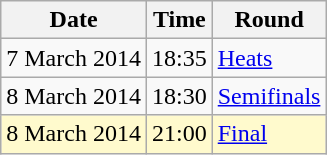<table class="wikitable">
<tr>
<th>Date</th>
<th>Time</th>
<th>Round</th>
</tr>
<tr>
<td>7 March 2014</td>
<td>18:35</td>
<td><a href='#'>Heats</a></td>
</tr>
<tr>
<td>8 March 2014</td>
<td>18:30</td>
<td><a href='#'>Semifinals</a></td>
</tr>
<tr style=background:lemonchiffon>
<td>8 March 2014</td>
<td>21:00</td>
<td><a href='#'>Final</a></td>
</tr>
</table>
